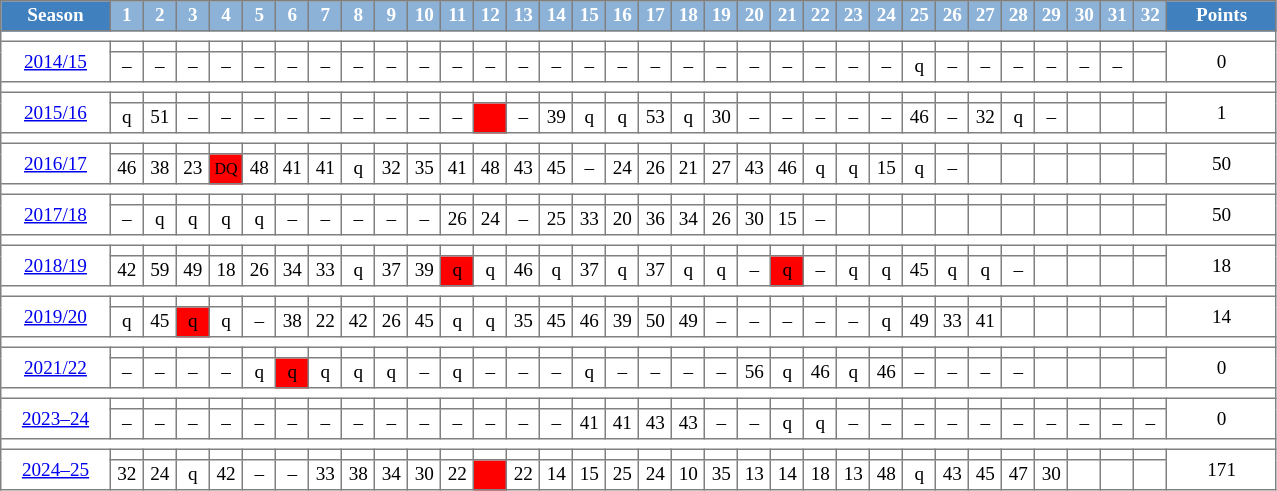<table cellpadding="3" cellspacing="0" border="1" style="background:#ffffff; font-size:80%; line-height:13px; border:grey solid 1px; border-collapse:collapse;">
<tr style="background:#ccc; text-align:center; color:white">
<td style="background:#4180be;" width="65px"><strong>Season</strong></td>
<td style="background:#8CB2D8;" width="15px"><strong>1</strong></td>
<td style="background:#8CB2D8;" width="15px"><strong>2</strong></td>
<td style="background:#8CB2D8;" width="15px"><strong>3</strong></td>
<td style="background:#8CB2D8;" width="15px"><strong>4</strong></td>
<td style="background:#8CB2D8;" width="15px"><strong>5</strong></td>
<td style="background:#8CB2D8;" width="15px"><strong>6</strong></td>
<td style="background:#8CB2D8;" width="15px"><strong>7</strong></td>
<td style="background:#8CB2D8;" width="15px"><strong>8</strong></td>
<td style="background:#8CB2D8;" width="15px"><strong>9</strong></td>
<td style="background:#8CB2D8;" width="15px"><strong>10</strong></td>
<td style="background:#8CB2D8;" width="15px"><strong>11</strong></td>
<td style="background:#8CB2D8;" width="15px"><strong>12</strong></td>
<td style="background:#8CB2D8;" width="15px"><strong>13</strong></td>
<td style="background:#8CB2D8;" width="15px"><strong>14</strong></td>
<td style="background:#8CB2D8;" width="15px"><strong>15</strong></td>
<td style="background:#8CB2D8;" width="15px"><strong>16</strong></td>
<td style="background:#8CB2D8;" width="15px"><strong>17</strong></td>
<td style="background:#8CB2D8;" width="15px"><strong>18</strong></td>
<td style="background:#8CB2D8;" width="15px"><strong>19</strong></td>
<td style="background:#8CB2D8;" width="15px"><strong>20</strong></td>
<td style="background:#8CB2D8;" width="15px"><strong>21</strong></td>
<td style="background:#8CB2D8;" width="15px"><strong>22</strong></td>
<td style="background:#8CB2D8;" width="15px"><strong>23</strong></td>
<td style="background:#8CB2D8;" width="15px"><strong>24</strong></td>
<td style="background:#8CB2D8;" width="15px"><strong>25</strong></td>
<td style="background:#8CB2D8;" width="15px"><strong>26</strong></td>
<td style="background:#8CB2D8;" width="15px"><strong>27</strong></td>
<td style="background:#8CB2D8;" width="15px"><strong>28</strong></td>
<td style="background:#8CB2D8;" width="15px"><strong>29</strong></td>
<td style="background:#8CB2D8;" width="15px"><strong>30</strong></td>
<td style="background:#8CB2D8;" width="15px"><strong>31</strong></td>
<td style="background:#8CB2D8;" width="15px"><strong>32</strong></td>
<td style="background:#4180be;" width="30px"><strong>Points</strong></td>
</tr>
<tr>
<td colspan=34></td>
</tr>
<tr align=center>
<td rowspan=2><a href='#'>2014/15</a></td>
<th></th>
<th></th>
<th></th>
<th></th>
<th></th>
<th></th>
<th></th>
<th></th>
<th></th>
<th></th>
<th></th>
<th></th>
<th></th>
<th></th>
<th></th>
<th></th>
<th></th>
<th></th>
<th></th>
<th></th>
<th></th>
<th></th>
<th></th>
<th></th>
<th></th>
<th></th>
<th></th>
<th></th>
<th></th>
<th></th>
<th></th>
<th></th>
<td rowspan=2 width=66px>0</td>
</tr>
<tr align=center>
<td>–</td>
<td>–</td>
<td>–</td>
<td>–</td>
<td>–</td>
<td>–</td>
<td>–</td>
<td>–</td>
<td>–</td>
<td>–</td>
<td>–</td>
<td>–</td>
<td>–</td>
<td>–</td>
<td>–</td>
<td>–</td>
<td>–</td>
<td>–</td>
<td>–</td>
<td>–</td>
<td>–</td>
<td>–</td>
<td>–</td>
<td>–</td>
<td>q</td>
<td>–</td>
<td>–</td>
<td>–</td>
<td>–</td>
<td>–</td>
<td>–</td>
<td></td>
</tr>
<tr>
<td colspan=34></td>
</tr>
<tr align=center>
<td rowspan=2 width=66px><a href='#'>2015/16</a></td>
<th></th>
<th></th>
<th></th>
<th></th>
<th></th>
<th></th>
<th></th>
<th></th>
<th></th>
<th></th>
<th></th>
<th></th>
<th></th>
<th></th>
<th></th>
<th></th>
<th></th>
<th></th>
<th></th>
<th></th>
<th></th>
<th></th>
<th></th>
<th></th>
<th></th>
<th></th>
<th></th>
<th></th>
<th></th>
<th></th>
<th></th>
<th></th>
<td rowspan=2 width=66px>1</td>
</tr>
<tr align=center>
<td>q</td>
<td>51</td>
<td>–</td>
<td>–</td>
<td>–</td>
<td>–</td>
<td>–</td>
<td>–</td>
<td>–</td>
<td>–</td>
<td>–</td>
<td bgcolor=red><small></small></td>
<td>–</td>
<td>39</td>
<td>q</td>
<td>q</td>
<td>53</td>
<td>q</td>
<td>30</td>
<td>–</td>
<td>–</td>
<td>–</td>
<td>–</td>
<td>–</td>
<td>46</td>
<td>–</td>
<td>32</td>
<td>q</td>
<td>–</td>
<td></td>
<td></td>
<td></td>
</tr>
<tr>
<td colspan=34></td>
</tr>
<tr align=center>
<td rowspan=2 width=66px><a href='#'>2016/17</a></td>
<th></th>
<th></th>
<th></th>
<th></th>
<th></th>
<th></th>
<th></th>
<th></th>
<th></th>
<th></th>
<th></th>
<th></th>
<th></th>
<th></th>
<th></th>
<th></th>
<th></th>
<th></th>
<th></th>
<th></th>
<th></th>
<th></th>
<th></th>
<th></th>
<th></th>
<th></th>
<th></th>
<th></th>
<th></th>
<th></th>
<th></th>
<th></th>
<td rowspan=2 width=66px>50</td>
</tr>
<tr align=center>
<td>46</td>
<td>38</td>
<td>23</td>
<td bgcolor=red><small>DQ</small></td>
<td>48</td>
<td>41</td>
<td>41</td>
<td>q</td>
<td>32</td>
<td>35</td>
<td>41</td>
<td>48</td>
<td>43</td>
<td>45</td>
<td>–</td>
<td>24</td>
<td>26</td>
<td>21</td>
<td>27</td>
<td>43</td>
<td>46</td>
<td>q</td>
<td>q</td>
<td>15</td>
<td>q</td>
<td>–</td>
<td></td>
<td></td>
<td></td>
<td></td>
<td></td>
<td></td>
</tr>
<tr>
<td colspan=34></td>
</tr>
<tr align=center>
<td rowspan="2" style="width:66px;"><a href='#'>2017/18</a></td>
<th></th>
<th></th>
<th></th>
<th></th>
<th></th>
<th></th>
<th></th>
<th></th>
<th></th>
<th></th>
<th></th>
<th></th>
<th></th>
<th></th>
<th></th>
<th></th>
<th></th>
<th></th>
<th></th>
<th></th>
<th></th>
<th></th>
<th></th>
<th></th>
<th></th>
<th></th>
<th></th>
<th></th>
<th></th>
<th></th>
<th></th>
<th></th>
<td rowspan="2" style="width:66px;">50</td>
</tr>
<tr align=center>
<td>–</td>
<td>q</td>
<td>q</td>
<td>q</td>
<td>q</td>
<td>–</td>
<td>–</td>
<td>–</td>
<td>–</td>
<td>–</td>
<td>26</td>
<td>24</td>
<td>–</td>
<td>25</td>
<td>33</td>
<td>20</td>
<td>36</td>
<td>34</td>
<td>26</td>
<td>30</td>
<td>15</td>
<td>–</td>
<td></td>
<td></td>
<td></td>
<td></td>
<td></td>
<td></td>
<td></td>
<td></td>
<td></td>
<td></td>
</tr>
<tr>
<td colspan=34></td>
</tr>
<tr align=center>
<td rowspan="2" style="width:66px;"><a href='#'>2018/19</a></td>
<th></th>
<th></th>
<th></th>
<th></th>
<th></th>
<th></th>
<th></th>
<th></th>
<th></th>
<th></th>
<th></th>
<th></th>
<th></th>
<th></th>
<th></th>
<th></th>
<th></th>
<th></th>
<th></th>
<th></th>
<th></th>
<th></th>
<th></th>
<th></th>
<th></th>
<th></th>
<th></th>
<th></th>
<th></th>
<th></th>
<th></th>
<th></th>
<td rowspan="2" style="width:66px;">18</td>
</tr>
<tr align=center>
<td>42</td>
<td>59</td>
<td>49</td>
<td>18</td>
<td>26</td>
<td>34</td>
<td>33</td>
<td>q</td>
<td>37</td>
<td>39</td>
<td bgcolor=red>q</td>
<td>q</td>
<td>46</td>
<td>q</td>
<td>37</td>
<td>q</td>
<td>37</td>
<td>q</td>
<td>q</td>
<td>–</td>
<td bgcolor=red>q</td>
<td>–</td>
<td>q</td>
<td>q</td>
<td>45</td>
<td>q</td>
<td>q</td>
<td>–</td>
<td></td>
<td></td>
<td></td>
<td></td>
</tr>
<tr>
<td colspan=34></td>
</tr>
<tr align=center>
<td rowspan="2" style="width:66px;"><a href='#'>2019/20</a></td>
<th></th>
<th></th>
<th></th>
<th></th>
<th></th>
<th></th>
<th></th>
<th></th>
<th></th>
<th></th>
<th></th>
<th></th>
<th></th>
<th></th>
<th></th>
<th></th>
<th></th>
<th></th>
<th></th>
<th></th>
<th></th>
<th></th>
<th></th>
<th></th>
<th></th>
<th></th>
<th></th>
<th></th>
<th></th>
<th></th>
<th></th>
<th></th>
<td rowspan="2" style="width:66px;">14</td>
</tr>
<tr align=center>
<td>q</td>
<td>45</td>
<td bgcolor=red>q</td>
<td>q</td>
<td>–</td>
<td>38</td>
<td>22</td>
<td>42</td>
<td>26</td>
<td>45</td>
<td>q</td>
<td>q</td>
<td>35</td>
<td>45</td>
<td>46</td>
<td>39</td>
<td>50</td>
<td>49</td>
<td>–</td>
<td>–</td>
<td>–</td>
<td>–</td>
<td>–</td>
<td>q</td>
<td>49</td>
<td>33</td>
<td>41</td>
<td></td>
<td></td>
<td></td>
<td></td>
<td></td>
</tr>
<tr>
<td colspan=34></td>
</tr>
<tr align=center>
<td rowspan="2" style="width:66px;"><a href='#'>2021/22</a></td>
<th></th>
<th></th>
<th></th>
<th></th>
<th></th>
<th></th>
<th></th>
<th></th>
<th></th>
<th></th>
<th></th>
<th></th>
<th></th>
<th></th>
<th></th>
<th></th>
<th></th>
<th></th>
<th></th>
<th></th>
<th></th>
<th></th>
<th></th>
<th></th>
<th></th>
<th></th>
<th></th>
<th></th>
<th></th>
<th></th>
<th></th>
<th></th>
<td rowspan="2" style="width:66px;">0</td>
</tr>
<tr align=center>
<td>–</td>
<td>–</td>
<td>–</td>
<td>–</td>
<td>q</td>
<td bgcolor=red>q</td>
<td>q</td>
<td>q</td>
<td>q</td>
<td>–</td>
<td>q</td>
<td>–</td>
<td>–</td>
<td>–</td>
<td>q</td>
<td>–</td>
<td>–</td>
<td>–</td>
<td>–</td>
<td>56</td>
<td>q</td>
<td>46</td>
<td>q</td>
<td>46</td>
<td>–</td>
<td>–</td>
<td>–</td>
<td>–</td>
<td></td>
<td></td>
<td></td>
<td></td>
</tr>
<tr>
<td colspan=34></td>
</tr>
<tr align=center>
<td rowspan="2" style="width:66px;"><a href='#'>2023–24</a></td>
<th></th>
<th></th>
<th></th>
<th></th>
<th></th>
<th></th>
<th></th>
<th></th>
<th></th>
<th></th>
<th></th>
<th></th>
<th></th>
<th></th>
<th></th>
<th></th>
<th></th>
<th></th>
<th></th>
<th></th>
<th></th>
<th></th>
<th></th>
<th></th>
<th></th>
<th></th>
<th></th>
<th></th>
<th></th>
<th></th>
<th></th>
<th></th>
<td rowspan="2" style="width:66px;">0</td>
</tr>
<tr align=center>
<td>–</td>
<td>–</td>
<td>–</td>
<td>–</td>
<td>–</td>
<td>–</td>
<td>–</td>
<td>–</td>
<td>–</td>
<td>–</td>
<td>–</td>
<td>–</td>
<td>–</td>
<td>–</td>
<td>41</td>
<td>41</td>
<td>43</td>
<td>43</td>
<td>–</td>
<td>–</td>
<td>q</td>
<td>q</td>
<td>–</td>
<td>–</td>
<td>–</td>
<td>–</td>
<td>–</td>
<td>–</td>
<td>–</td>
<td>–</td>
<td>–</td>
<td>–</td>
</tr>
<tr>
<td colspan=34></td>
</tr>
<tr align=center>
<td rowspan="2" style="width:66px;"><a href='#'>2024–25</a></td>
<th></th>
<th></th>
<th></th>
<th></th>
<th></th>
<th></th>
<th></th>
<th></th>
<th></th>
<th></th>
<th></th>
<th></th>
<th></th>
<th></th>
<th></th>
<th></th>
<th></th>
<th></th>
<th></th>
<th></th>
<th></th>
<th></th>
<th></th>
<th></th>
<th></th>
<th></th>
<th></th>
<th></th>
<th></th>
<th></th>
<th></th>
<th></th>
<td rowspan="2" style="width:66px;">171</td>
</tr>
<tr align=center>
<td>32</td>
<td>24</td>
<td>q</td>
<td>42</td>
<td>–</td>
<td>–</td>
<td>33</td>
<td>38</td>
<td>34</td>
<td>30</td>
<td>22</td>
<td bgcolor=red><small></small></td>
<td>22</td>
<td>14</td>
<td>15</td>
<td>25</td>
<td>24</td>
<td>10</td>
<td>35</td>
<td>13</td>
<td>14</td>
<td>18</td>
<td>13</td>
<td>48</td>
<td>q</td>
<td>43</td>
<td>45</td>
<td>47</td>
<td>30</td>
<td></td>
<td></td>
<td></td>
</tr>
</table>
